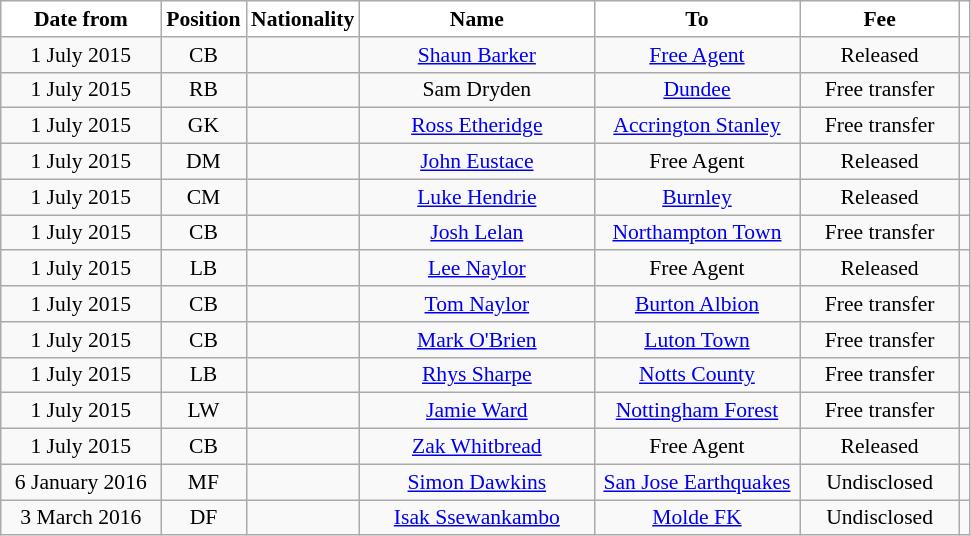<table class="wikitable"  style="text-align:center; font-size:90%; ">
<tr>
<th style="background:#FFFFFF; color:black; width:100px;">Date from</th>
<th style="background:#FFFFFF; color:black; width:50px;">Position</th>
<th style="background:#FFFFFF; color:black; width:50px;">Nationality</th>
<th style="background:#FFFFFF; color:black; width:150px;">Name</th>
<th style="background:#FFFFFF; color:black; width:130px;">To</th>
<th style="background:#FFFFFF; color:black; width:100px;">Fee</th>
<th style="background:#FFFFFF; color:black;"></th>
</tr>
<tr>
<td>1 July 2015</td>
<td>CB</td>
<td></td>
<td><a href='#'>Shaun Barker</a></td>
<td><a href='#'>Free Agent</a></td>
<td>Released</td>
<td></td>
</tr>
<tr>
<td>1 July 2015</td>
<td>RB</td>
<td></td>
<td>Sam Dryden</td>
<td><a href='#'>Dundee</a></td>
<td>Free transfer</td>
<td></td>
</tr>
<tr>
<td>1 July 2015</td>
<td>GK</td>
<td></td>
<td><a href='#'>Ross Etheridge</a></td>
<td><a href='#'>Accrington Stanley</a> </td>
<td>Free transfer</td>
<td></td>
</tr>
<tr>
<td>1 July 2015</td>
<td>DM</td>
<td></td>
<td><a href='#'>John Eustace</a></td>
<td>Free Agent</td>
<td>Released</td>
<td></td>
</tr>
<tr>
<td>1 July 2015</td>
<td>CM</td>
<td></td>
<td><a href='#'>Luke Hendrie</a></td>
<td><a href='#'>Burnley</a> </td>
<td>Released</td>
<td></td>
</tr>
<tr>
<td>1 July 2015</td>
<td>CB</td>
<td></td>
<td><a href='#'>Josh Lelan</a></td>
<td><a href='#'>Northampton Town</a> </td>
<td>Free transfer</td>
<td></td>
</tr>
<tr>
<td>1 July 2015</td>
<td>LB</td>
<td></td>
<td><a href='#'>Lee Naylor</a></td>
<td>Free Agent</td>
<td>Released</td>
<td></td>
</tr>
<tr>
<td>1 July 2015</td>
<td>CB</td>
<td></td>
<td><a href='#'>Tom Naylor</a></td>
<td><a href='#'>Burton Albion</a> </td>
<td>Free transfer</td>
<td></td>
</tr>
<tr>
<td>1 July 2015</td>
<td>CB</td>
<td></td>
<td><a href='#'>Mark O'Brien</a></td>
<td><a href='#'>Luton Town</a> </td>
<td>Free transfer</td>
<td></td>
</tr>
<tr>
<td>1 July 2015</td>
<td>LB</td>
<td></td>
<td><a href='#'>Rhys Sharpe</a></td>
<td><a href='#'>Notts County</a> </td>
<td>Free transfer</td>
<td></td>
</tr>
<tr>
<td>1 July 2015</td>
<td>LW</td>
<td></td>
<td><a href='#'>Jamie Ward</a></td>
<td><a href='#'>Nottingham Forest</a> </td>
<td>Free transfer</td>
<td></td>
</tr>
<tr>
<td>1 July 2015</td>
<td>CB</td>
<td></td>
<td><a href='#'>Zak Whitbread</a></td>
<td>Free Agent</td>
<td>Released</td>
<td></td>
</tr>
<tr>
<td>6 January 2016</td>
<td>MF</td>
<td></td>
<td><a href='#'>Simon Dawkins</a></td>
<td><a href='#'>San Jose Earthquakes</a></td>
<td>Undisclosed</td>
<td></td>
</tr>
<tr>
<td>3 March 2016</td>
<td>DF</td>
<td></td>
<td><a href='#'>Isak Ssewankambo</a></td>
<td><a href='#'>Molde FK</a></td>
<td>Undisclosed</td>
<td></td>
</tr>
</table>
